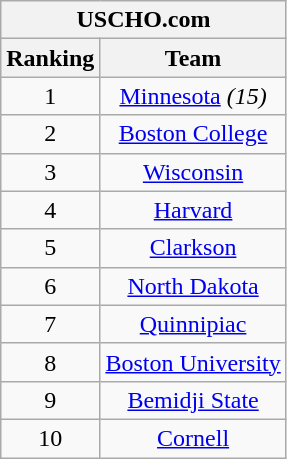<table class="wikitable" style="text-align:center;">
<tr>
<th colspan=2><strong>USCHO.com</strong></th>
</tr>
<tr>
<th>Ranking</th>
<th>Team</th>
</tr>
<tr>
<td>1</td>
<td><a href='#'>Minnesota</a> <em>(15)</em></td>
</tr>
<tr>
<td>2</td>
<td><a href='#'>Boston College</a></td>
</tr>
<tr>
<td>3</td>
<td><a href='#'>Wisconsin</a></td>
</tr>
<tr>
<td>4</td>
<td><a href='#'>Harvard</a></td>
</tr>
<tr>
<td>5</td>
<td><a href='#'>Clarkson</a></td>
</tr>
<tr>
<td>6</td>
<td><a href='#'>North Dakota</a></td>
</tr>
<tr>
<td>7</td>
<td><a href='#'>Quinnipiac</a></td>
</tr>
<tr>
<td>8</td>
<td><a href='#'>Boston University</a></td>
</tr>
<tr>
<td>9</td>
<td><a href='#'>Bemidji State</a></td>
</tr>
<tr>
<td>10</td>
<td><a href='#'>Cornell</a></td>
</tr>
</table>
